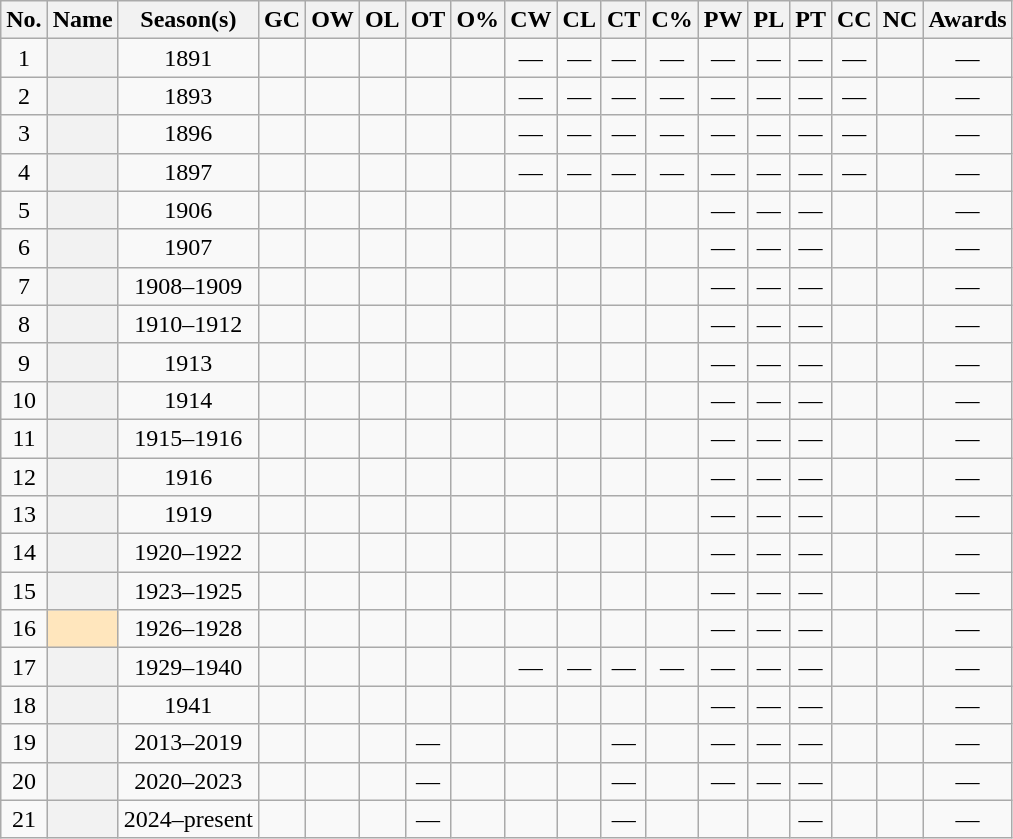<table class="wikitable sortable" style="text-align:center">
<tr>
<th scope="col" class="unsortable">No.</th>
<th scope="col">Name<br></th>
<th scope="col">Season(s)<br></th>
<th scope="col">GC</th>
<th scope="col">OW</th>
<th scope="col">OL</th>
<th scope="col">OT</th>
<th scope="col">O%</th>
<th scope="col">CW</th>
<th scope="col">CL</th>
<th scope="col">CT</th>
<th scope="col">C%</th>
<th scope="col">PW</th>
<th scope="col">PL</th>
<th scope="col">PT</th>
<th scope="col">CC</th>
<th scope="col">NC</th>
<th scope="col" class="unsortable">Awards</th>
</tr>
<tr>
<td>1</td>
<th scope="row"></th>
<td>1891</td>
<td></td>
<td></td>
<td></td>
<td></td>
<td></td>
<td>—</td>
<td>—</td>
<td>—</td>
<td>—</td>
<td>—</td>
<td>—</td>
<td>—</td>
<td>—</td>
<td></td>
<td>—</td>
</tr>
<tr>
<td>2</td>
<th scope="row"></th>
<td>1893</td>
<td></td>
<td></td>
<td></td>
<td></td>
<td></td>
<td>—</td>
<td>—</td>
<td>—</td>
<td>—</td>
<td>—</td>
<td>—</td>
<td>—</td>
<td>—</td>
<td></td>
<td>—</td>
</tr>
<tr>
<td>3</td>
<th scope="row"></th>
<td>1896</td>
<td></td>
<td></td>
<td></td>
<td></td>
<td></td>
<td>—</td>
<td>—</td>
<td>—</td>
<td>—</td>
<td>—</td>
<td>—</td>
<td>—</td>
<td>—</td>
<td></td>
<td>—</td>
</tr>
<tr>
<td>4</td>
<th scope="row"></th>
<td>1897</td>
<td></td>
<td></td>
<td></td>
<td></td>
<td></td>
<td>—</td>
<td>—</td>
<td>—</td>
<td>—</td>
<td>—</td>
<td>—</td>
<td>—</td>
<td>—</td>
<td></td>
<td>—</td>
</tr>
<tr>
<td>5</td>
<th scope="row"></th>
<td>1906</td>
<td></td>
<td></td>
<td></td>
<td></td>
<td></td>
<td></td>
<td></td>
<td></td>
<td></td>
<td>—</td>
<td>—</td>
<td>—</td>
<td></td>
<td></td>
<td>—</td>
</tr>
<tr>
<td>6</td>
<th scope="row"></th>
<td>1907</td>
<td></td>
<td></td>
<td></td>
<td></td>
<td></td>
<td></td>
<td></td>
<td></td>
<td></td>
<td>—</td>
<td>—</td>
<td>—</td>
<td></td>
<td></td>
<td>—</td>
</tr>
<tr>
<td>7</td>
<th scope="row"></th>
<td>1908–1909</td>
<td></td>
<td></td>
<td></td>
<td></td>
<td></td>
<td></td>
<td></td>
<td></td>
<td></td>
<td>—</td>
<td>—</td>
<td>—</td>
<td></td>
<td></td>
<td>—</td>
</tr>
<tr>
<td>8</td>
<th scope="row"></th>
<td>1910–1912</td>
<td></td>
<td></td>
<td></td>
<td></td>
<td></td>
<td></td>
<td></td>
<td></td>
<td></td>
<td>—</td>
<td>—</td>
<td>—</td>
<td></td>
<td></td>
<td>—</td>
</tr>
<tr>
<td>9</td>
<th scope="row"></th>
<td>1913</td>
<td></td>
<td></td>
<td></td>
<td></td>
<td></td>
<td></td>
<td></td>
<td></td>
<td></td>
<td>—</td>
<td>—</td>
<td>—</td>
<td></td>
<td></td>
<td>—</td>
</tr>
<tr>
<td>10</td>
<th scope="row"></th>
<td>1914</td>
<td></td>
<td></td>
<td></td>
<td></td>
<td></td>
<td></td>
<td></td>
<td></td>
<td></td>
<td>—</td>
<td>—</td>
<td>—</td>
<td></td>
<td></td>
<td>—</td>
</tr>
<tr>
<td>11</td>
<th scope="row"></th>
<td>1915–1916</td>
<td></td>
<td></td>
<td></td>
<td></td>
<td></td>
<td></td>
<td></td>
<td></td>
<td></td>
<td>—</td>
<td>—</td>
<td>—</td>
<td></td>
<td></td>
<td>—</td>
</tr>
<tr>
<td>12</td>
<th scope="row"></th>
<td>1916</td>
<td></td>
<td></td>
<td></td>
<td></td>
<td></td>
<td></td>
<td></td>
<td></td>
<td></td>
<td>—</td>
<td>—</td>
<td>—</td>
<td></td>
<td></td>
<td>—</td>
</tr>
<tr>
<td>13</td>
<th scope="row"></th>
<td>1919</td>
<td></td>
<td></td>
<td></td>
<td></td>
<td></td>
<td></td>
<td></td>
<td></td>
<td></td>
<td>—</td>
<td>—</td>
<td>—</td>
<td></td>
<td></td>
<td>—</td>
</tr>
<tr>
<td>14</td>
<th scope="row"></th>
<td>1920–1922</td>
<td></td>
<td></td>
<td></td>
<td></td>
<td></td>
<td></td>
<td></td>
<td></td>
<td></td>
<td>—</td>
<td>—</td>
<td>—</td>
<td></td>
<td></td>
<td>—</td>
</tr>
<tr>
<td>15</td>
<th scope="row"></th>
<td>1923–1925</td>
<td></td>
<td></td>
<td></td>
<td></td>
<td></td>
<td></td>
<td></td>
<td></td>
<td></td>
<td>—</td>
<td>—</td>
<td>—</td>
<td></td>
<td></td>
<td>—</td>
</tr>
<tr>
<td>16</td>
<td scope="row" align="center" bgcolor=#FFE6BD><strong></strong><sup></sup></td>
<td>1926–1928</td>
<td></td>
<td></td>
<td></td>
<td></td>
<td></td>
<td></td>
<td></td>
<td></td>
<td></td>
<td>—</td>
<td>—</td>
<td>—</td>
<td></td>
<td></td>
<td>—</td>
</tr>
<tr>
<td>17</td>
<th scope="row"></th>
<td>1929–1940</td>
<td></td>
<td></td>
<td></td>
<td></td>
<td></td>
<td>—</td>
<td>—</td>
<td>—</td>
<td>—</td>
<td>—</td>
<td>—</td>
<td>—</td>
<td></td>
<td></td>
<td>—</td>
</tr>
<tr>
<td>18</td>
<th scope="row"></th>
<td>1941</td>
<td></td>
<td></td>
<td></td>
<td></td>
<td></td>
<td></td>
<td></td>
<td></td>
<td></td>
<td>—</td>
<td>—</td>
<td>—</td>
<td></td>
<td></td>
<td>—</td>
</tr>
<tr>
<td>19</td>
<th scope="row"></th>
<td>2013–2019</td>
<td></td>
<td></td>
<td></td>
<td>—</td>
<td></td>
<td></td>
<td></td>
<td>—</td>
<td></td>
<td>—</td>
<td>—</td>
<td>—</td>
<td></td>
<td></td>
<td>—</td>
</tr>
<tr>
<td>20</td>
<th scope="row"></th>
<td>2020–2023</td>
<td></td>
<td></td>
<td></td>
<td>—</td>
<td></td>
<td></td>
<td></td>
<td>—</td>
<td></td>
<td>—</td>
<td>—</td>
<td>—</td>
<td></td>
<td></td>
<td>—</td>
</tr>
<tr>
<td>21</td>
<th scope="row"></th>
<td>2024–present</td>
<td></td>
<td></td>
<td></td>
<td>—</td>
<td></td>
<td></td>
<td></td>
<td>—</td>
<td></td>
<td></td>
<td></td>
<td>—</td>
<td></td>
<td></td>
<td>—</td>
</tr>
</table>
